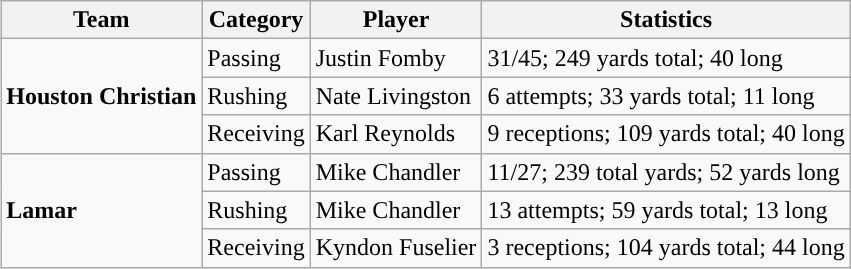<table class="wikitable" style="float: right;">
<tr>
<th>Team</th>
<th>Category</th>
<th>Player</th>
<th>Statistics</th>
</tr>
<tr>
<td rowspan=3><strong>Houston Christian</strong></td>
<td>Passing</td>
<td>Justin Fomby</td>
<td>31/45; 249 yards total; 40 long</td>
</tr>
<tr>
<td>Rushing</td>
<td>Nate Livingston</td>
<td>6 attempts; 33 yards total; 11 long</td>
</tr>
<tr>
<td>Receiving</td>
<td>Karl Reynolds</td>
<td>9 receptions; 109 yards total; 40 long</td>
</tr>
<tr>
<td rowspan=3><strong>Lamar</strong></td>
<td>Passing</td>
<td>Mike Chandler</td>
<td>11/27; 239 total yards; 52 yards long</td>
</tr>
<tr>
<td>Rushing</td>
<td>Mike Chandler</td>
<td>13 attempts; 59 yards total; 13 long</td>
</tr>
<tr>
<td>Receiving</td>
<td>Kyndon Fuselier</td>
<td>3 receptions; 104 yards total; 44 long</td>
</tr>
</table>
